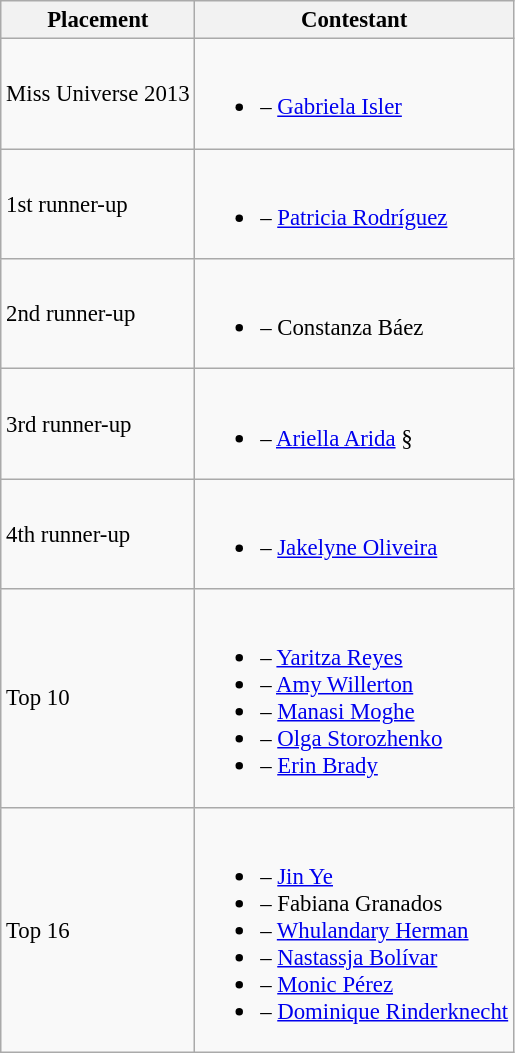<table class="wikitable sortable" style="font-size: 95%;">
<tr>
<th>Placement</th>
<th>Contestant</th>
</tr>
<tr>
<td>Miss Universe 2013</td>
<td><br><ul><li> – <a href='#'>Gabriela Isler</a></li></ul></td>
</tr>
<tr>
<td>1st runner-up</td>
<td><br><ul><li> – <a href='#'>Patricia Rodríguez</a></li></ul></td>
</tr>
<tr>
<td>2nd runner-up</td>
<td><br><ul><li> – Constanza Báez</li></ul></td>
</tr>
<tr>
<td>3rd runner-up</td>
<td><br><ul><li> – <a href='#'>Ariella Arida</a> §</li></ul></td>
</tr>
<tr>
<td>4th runner-up</td>
<td><br><ul><li> – <a href='#'>Jakelyne Oliveira</a></li></ul></td>
</tr>
<tr>
<td>Top 10</td>
<td><br><ul><li> – <a href='#'>Yaritza Reyes</a></li><li> – <a href='#'>Amy Willerton</a></li><li> –  <a href='#'>Manasi Moghe</a></li><li> – <a href='#'>Olga Storozhenko</a></li><li> – <a href='#'>Erin Brady</a></li></ul></td>
</tr>
<tr>
<td>Top 16</td>
<td><br><ul><li> – <a href='#'>Jin Ye</a></li><li> – Fabiana Granados</li><li> – <a href='#'>Whulandary Herman</a></li><li> – <a href='#'>Nastassja Bolívar</a></li><li> – <a href='#'>Monic Pérez</a></li><li> – <a href='#'>Dominique Rinderknecht</a></li></ul></td>
</tr>
</table>
